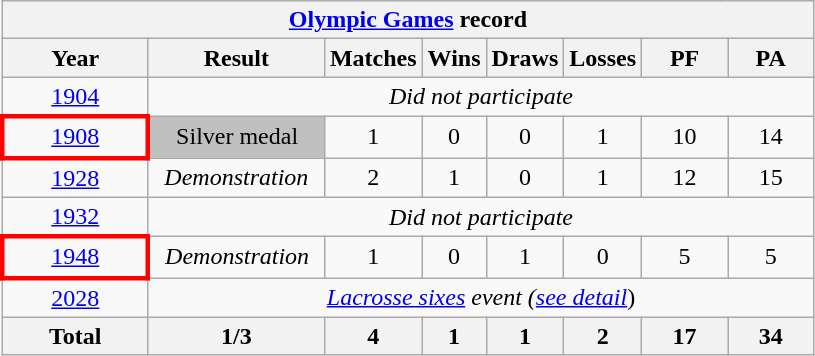<table class="wikitable"  style="text-align:center;">
<tr>
<th colspan=8><strong><a href='#'>Olympic Games</a> record</strong></th>
</tr>
<tr>
<th width=90>Year</th>
<th width=110>Result</th>
<th>Matches</th>
<th>Wins</th>
<th>Draws</th>
<th>Losses</th>
<th width=50>PF</th>
<th width=50>PA</th>
</tr>
<tr>
<td> <a href='#'>1904</a></td>
<td colspan=7><em>Did not participate</em></td>
</tr>
<tr>
<td style="border: 3px solid red"> <a href='#'>1908</a></td>
<td style="background:silver;">Silver medal</td>
<td>1</td>
<td>0</td>
<td>0</td>
<td>1</td>
<td>10</td>
<td>14</td>
</tr>
<tr>
<td> <a href='#'>1928</a></td>
<td><em>Demonstration</em></td>
<td>2</td>
<td>1</td>
<td>0</td>
<td>1</td>
<td>12</td>
<td>15</td>
</tr>
<tr>
<td> <a href='#'>1932</a></td>
<td colspan=7><em>Did not participate</em></td>
</tr>
<tr>
<td style="border: 3px solid red"> <a href='#'>1948</a></td>
<td><em>Demonstration</em></td>
<td>1</td>
<td>0</td>
<td>1</td>
<td>0</td>
<td>5</td>
<td>5</td>
</tr>
<tr>
<td> <a href='#'>2028</a></td>
<td colspan=8><em><a href='#'>Lacrosse sixes</a> event (<a href='#'>see detail</a></em>)</td>
</tr>
<tr>
<th>Total</th>
<th>1/3</th>
<th>4</th>
<th>1</th>
<th>1</th>
<th>2</th>
<th>17</th>
<th>34</th>
</tr>
</table>
